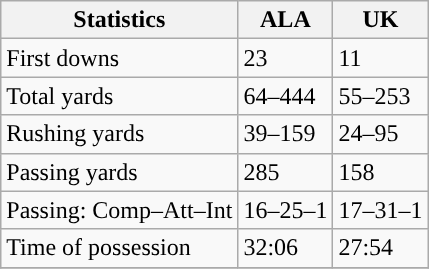<table class="wikitable" style="float: left;">
<tr>
<th>Statistics</th>
<th>ALA</th>
<th>UK</th>
</tr>
<tr>
<td>First downs</td>
<td>23</td>
<td>11</td>
</tr>
<tr>
<td>Total yards</td>
<td>64–444</td>
<td>55–253</td>
</tr>
<tr>
<td>Rushing yards</td>
<td>39–159</td>
<td>24–95</td>
</tr>
<tr>
<td>Passing yards</td>
<td>285</td>
<td>158</td>
</tr>
<tr>
<td>Passing: Comp–Att–Int</td>
<td>16–25–1</td>
<td>17–31–1</td>
</tr>
<tr>
<td>Time of possession</td>
<td>32:06</td>
<td>27:54</td>
</tr>
<tr>
</tr>
</table>
